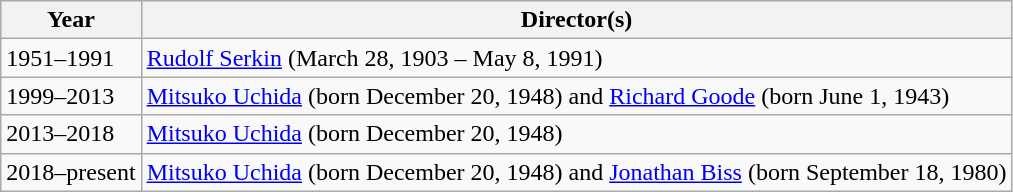<table class="wikitable">
<tr>
<th>Year</th>
<th>Director(s)</th>
</tr>
<tr>
<td>1951–1991</td>
<td><a href='#'>Rudolf Serkin</a> (March 28, 1903 – May 8, 1991)</td>
</tr>
<tr>
<td>1999–2013</td>
<td><a href='#'>Mitsuko Uchida</a> (born December 20, 1948) and <a href='#'>Richard Goode</a> (born June 1, 1943)</td>
</tr>
<tr>
<td>2013–2018</td>
<td><a href='#'>Mitsuko Uchida</a> (born December 20, 1948)</td>
</tr>
<tr>
<td>2018–present</td>
<td><a href='#'>Mitsuko Uchida</a> (born December 20, 1948) and <a href='#'>Jonathan Biss</a> (born September 18, 1980)</td>
</tr>
</table>
